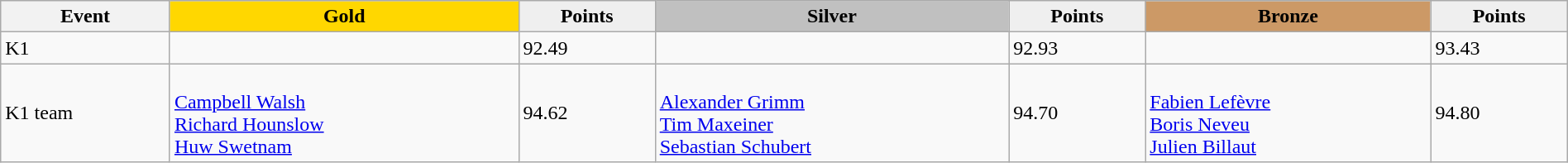<table class="wikitable" width=100%>
<tr>
<th>Event</th>
<td align=center bgcolor="gold"><strong>Gold</strong></td>
<td align=center bgcolor="EFEFEF"><strong>Points</strong></td>
<td align=center bgcolor="silver"><strong>Silver</strong></td>
<td align=center bgcolor="EFEFEF"><strong>Points</strong></td>
<td align=center bgcolor="CC9966"><strong>Bronze</strong></td>
<td align=center bgcolor="EFEFEF"><strong>Points</strong></td>
</tr>
<tr>
<td>K1</td>
<td></td>
<td>92.49</td>
<td></td>
<td>92.93</td>
<td></td>
<td>93.43</td>
</tr>
<tr>
<td>K1 team</td>
<td><br><a href='#'>Campbell Walsh</a><br><a href='#'>Richard Hounslow</a><br><a href='#'>Huw Swetnam</a></td>
<td>94.62</td>
<td><br><a href='#'>Alexander Grimm</a><br><a href='#'>Tim Maxeiner</a><br><a href='#'>Sebastian Schubert</a></td>
<td>94.70</td>
<td><br><a href='#'>Fabien Lefèvre</a><br><a href='#'>Boris Neveu</a><br><a href='#'>Julien Billaut</a></td>
<td>94.80</td>
</tr>
</table>
